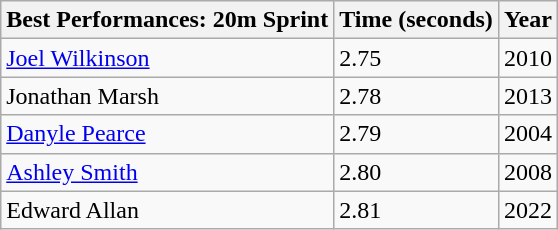<table class="wikitable">
<tr>
<th>Best Performances: 20m Sprint</th>
<th>Time (seconds)</th>
<th>Year</th>
</tr>
<tr>
<td><a href='#'>Joel Wilkinson</a></td>
<td>2.75</td>
<td>2010</td>
</tr>
<tr>
<td>Jonathan Marsh</td>
<td>2.78</td>
<td>2013</td>
</tr>
<tr>
<td><a href='#'>Danyle Pearce</a></td>
<td>2.79</td>
<td>2004</td>
</tr>
<tr>
<td><a href='#'>Ashley Smith</a></td>
<td>2.80</td>
<td>2008</td>
</tr>
<tr>
<td>Edward Allan</td>
<td>2.81</td>
<td>2022</td>
</tr>
</table>
